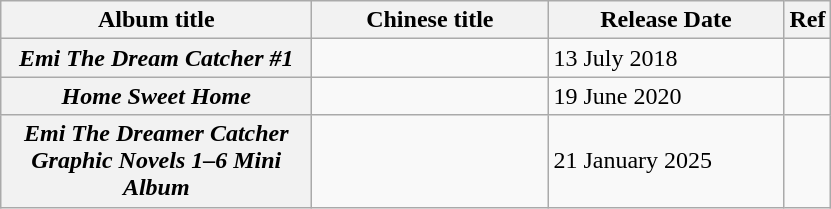<table class="wikitable">
<tr>
<th align="left" width="200px">Album title</th>
<th align="left" width="150px">Chinese title</th>
<th align="left" width="150px">Release Date</th>
<th>Ref</th>
</tr>
<tr>
<th><em>Emi The Dream Catcher #1</em></th>
<td></td>
<td>13 July 2018</td>
<td></td>
</tr>
<tr>
<th><em>Home Sweet Home</em></th>
<td></td>
<td>19 June 2020</td>
<td></td>
</tr>
<tr>
<th><em>Emi The Dreamer Catcher Graphic Novels 1–6 Mini Album</em></th>
<td></td>
<td>21 January 2025</td>
<td></td>
</tr>
</table>
